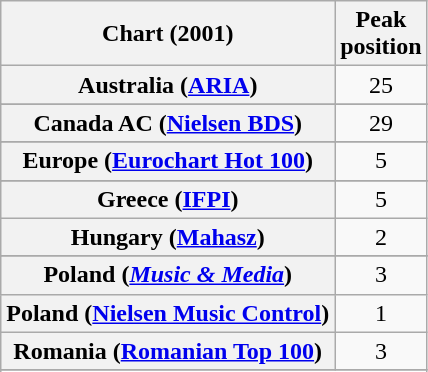<table class="wikitable plainrowheaders sortable">
<tr>
<th>Chart (2001)</th>
<th>Peak<br>position</th>
</tr>
<tr>
<th scope="row">Australia (<a href='#'>ARIA</a>)</th>
<td align="center">25</td>
</tr>
<tr>
</tr>
<tr>
</tr>
<tr>
</tr>
<tr>
<th scope="row">Canada AC (<a href='#'>Nielsen BDS</a>)</th>
<td align="center">29</td>
</tr>
<tr>
</tr>
<tr>
<th scope="row">Europe (<a href='#'>Eurochart Hot 100</a>)</th>
<td align="center">5</td>
</tr>
<tr>
</tr>
<tr>
</tr>
<tr>
<th scope="row">Greece (<a href='#'>IFPI</a>)</th>
<td align="center">5</td>
</tr>
<tr>
<th scope="row">Hungary (<a href='#'>Mahasz</a>)</th>
<td align="center">2</td>
</tr>
<tr>
</tr>
<tr>
</tr>
<tr>
</tr>
<tr>
</tr>
<tr>
</tr>
<tr>
</tr>
<tr>
<th scope="row">Poland (<em><a href='#'>Music & Media</a></em>)</th>
<td align="center">3</td>
</tr>
<tr>
<th scope="row">Poland (<a href='#'>Nielsen Music Control</a>)</th>
<td align="center">1</td>
</tr>
<tr>
<th scope="row">Romania (<a href='#'>Romanian Top 100</a>)</th>
<td align="center">3</td>
</tr>
<tr>
</tr>
<tr>
</tr>
<tr>
</tr>
<tr>
</tr>
<tr>
</tr>
<tr>
</tr>
<tr>
</tr>
</table>
